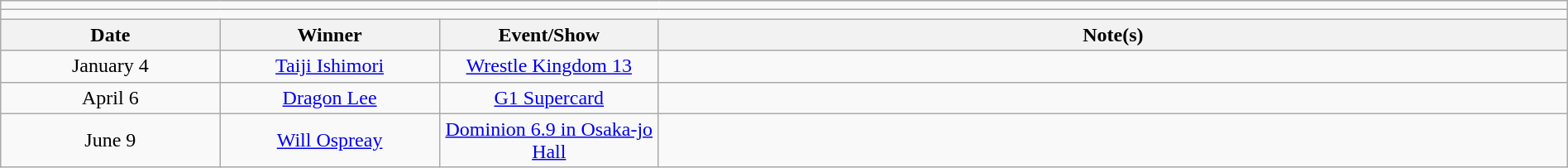<table class="wikitable" style="text-align:center; width:100%;">
<tr>
<td colspan="4"></td>
</tr>
<tr>
<td colspan="4"><strong></strong></td>
</tr>
<tr>
<th width=14%>Date</th>
<th width=14%>Winner</th>
<th width=14%>Event/Show</th>
<th width=58%>Note(s)</th>
</tr>
<tr>
<td>January 4</td>
<td><a href='#'>Taiji Ishimori</a></td>
<td><a href='#'>Wrestle Kingdom 13</a></td>
<td></td>
</tr>
<tr>
<td>April 6</td>
<td><a href='#'>Dragon Lee</a></td>
<td><a href='#'>G1 Supercard</a></td>
<td></td>
</tr>
<tr>
<td>June 9</td>
<td><a href='#'>Will Ospreay</a></td>
<td><a href='#'>Dominion 6.9 in Osaka-jo Hall</a></td>
<td></td>
</tr>
</table>
